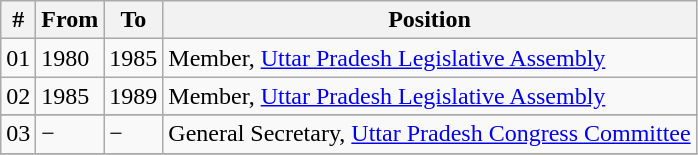<table class="wikitable sortable">
<tr>
<th>#</th>
<th>From</th>
<th>To</th>
<th>Position</th>
</tr>
<tr>
<td>01</td>
<td>1980</td>
<td>1985</td>
<td>Member, <a href='#'>Uttar Pradesh Legislative Assembly</a></td>
</tr>
<tr>
<td>02</td>
<td>1985</td>
<td>1989</td>
<td>Member, <a href='#'>Uttar Pradesh Legislative Assembly</a></td>
</tr>
<tr>
</tr>
<tr>
<td>03</td>
<td>−</td>
<td>−</td>
<td>General Secretary, <a href='#'>Uttar Pradesh Congress Committee</a></td>
</tr>
<tr>
</tr>
</table>
